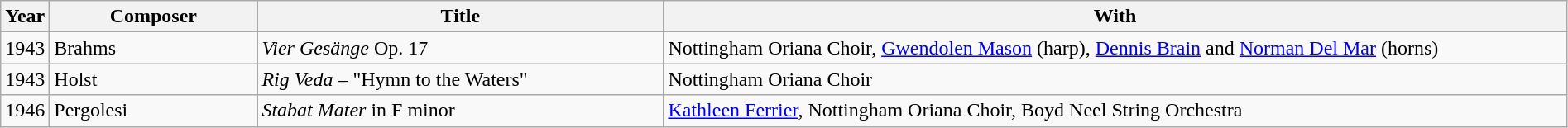<table class="wikitable plainrowheaders" style="text-align: left; margin-right: 0;">
<tr>
<th scope="col">Year</th>
<th scope="col" style=width:10em>Composer</th>
<th scope="col"style=width:20em>Title</th>
<th scope="col" style=width:45em>With</th>
</tr>
<tr>
<td>1943</td>
<td>Brahms</td>
<td><em>Vier Gesänge</em> Op. 17</td>
<td>Nottingham Oriana Choir, <a href='#'>Gwendolen Mason</a> (harp), <a href='#'>Dennis Brain</a> and <a href='#'>Norman Del Mar</a> (horns)</td>
</tr>
<tr>
<td>1943</td>
<td>Holst</td>
<td><em>Rig Veda</em> – "Hymn to the Waters"</td>
<td>Nottingham Oriana Choir</td>
</tr>
<tr>
<td>1946</td>
<td>Pergolesi</td>
<td><em>Stabat Mater</em> in F minor</td>
<td><a href='#'>Kathleen Ferrier</a>, Nottingham Oriana Choir, Boyd Neel String Orchestra</td>
</tr>
</table>
